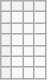<table class="wikitable" style="text-align:center">
<tr>
<th></th>
<th></th>
<th></th>
<th></th>
</tr>
<tr>
<th></th>
<td></td>
<td></td>
<td></td>
</tr>
<tr>
<th></th>
<td></td>
<td></td>
<td></td>
</tr>
<tr>
<th></th>
<td></td>
<td></td>
<td></td>
</tr>
<tr>
<th></th>
<td></td>
<td></td>
<td></td>
</tr>
<tr>
<th></th>
<td></td>
<td></td>
<td></td>
</tr>
<tr>
<th></th>
<td></td>
<td></td>
<td></td>
</tr>
</table>
